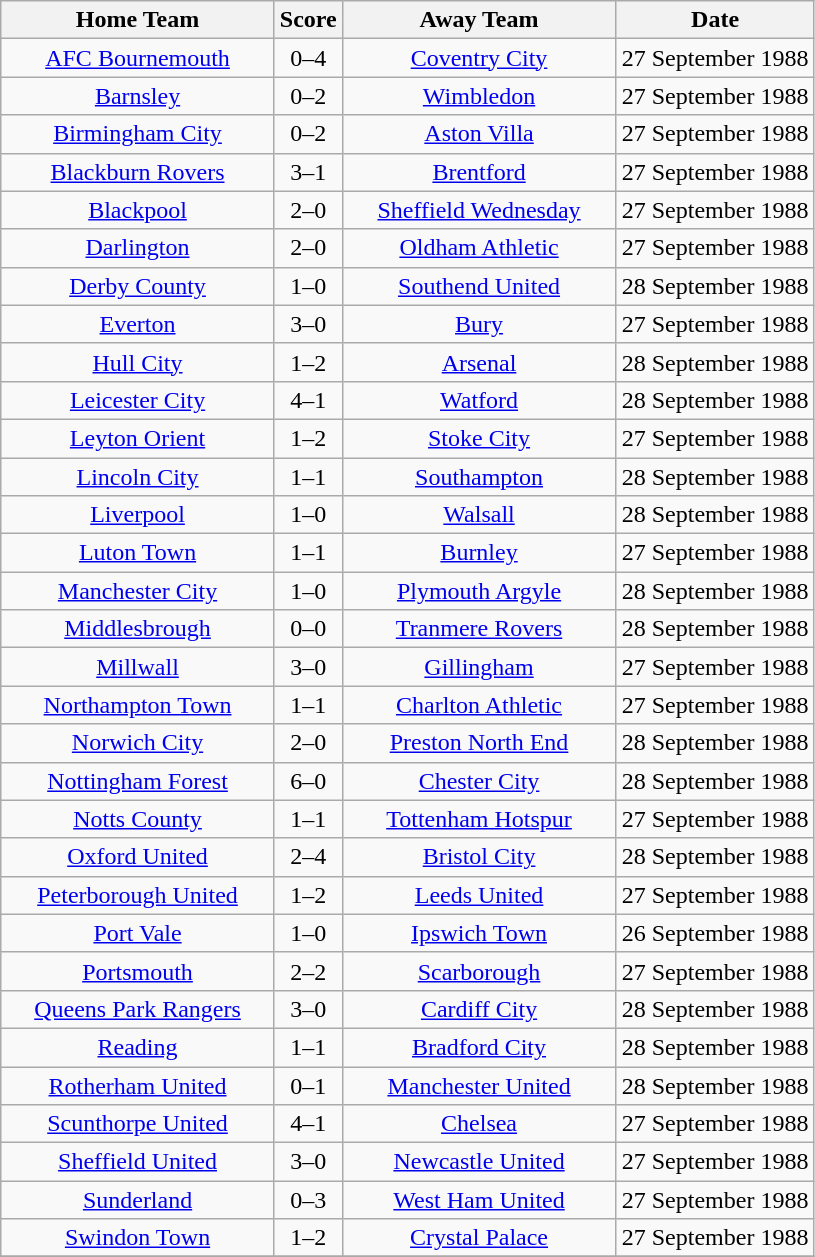<table class="wikitable" style="text-align:center;">
<tr>
<th width=175>Home Team</th>
<th width=20>Score</th>
<th width=175>Away Team</th>
<th width= 125>Date</th>
</tr>
<tr>
<td><a href='#'>AFC Bournemouth</a></td>
<td>0–4</td>
<td><a href='#'>Coventry City</a></td>
<td>27 September 1988</td>
</tr>
<tr>
<td><a href='#'>Barnsley</a></td>
<td>0–2</td>
<td><a href='#'>Wimbledon</a></td>
<td>27 September 1988</td>
</tr>
<tr>
<td><a href='#'>Birmingham City</a></td>
<td>0–2</td>
<td><a href='#'>Aston Villa</a></td>
<td>27 September 1988</td>
</tr>
<tr>
<td><a href='#'>Blackburn Rovers</a></td>
<td>3–1</td>
<td><a href='#'>Brentford</a></td>
<td>27 September 1988</td>
</tr>
<tr>
<td><a href='#'>Blackpool</a></td>
<td>2–0</td>
<td><a href='#'>Sheffield Wednesday</a></td>
<td>27 September 1988</td>
</tr>
<tr>
<td><a href='#'>Darlington</a></td>
<td>2–0</td>
<td><a href='#'>Oldham Athletic</a></td>
<td>27 September 1988</td>
</tr>
<tr>
<td><a href='#'>Derby County</a></td>
<td>1–0</td>
<td><a href='#'>Southend United</a></td>
<td>28 September 1988</td>
</tr>
<tr>
<td><a href='#'>Everton</a></td>
<td>3–0</td>
<td><a href='#'>Bury</a></td>
<td>27 September 1988</td>
</tr>
<tr>
<td><a href='#'>Hull City</a></td>
<td>1–2</td>
<td><a href='#'>Arsenal</a></td>
<td>28 September 1988</td>
</tr>
<tr>
<td><a href='#'>Leicester City</a></td>
<td>4–1</td>
<td><a href='#'>Watford</a></td>
<td>28 September 1988</td>
</tr>
<tr>
<td><a href='#'>Leyton Orient</a></td>
<td>1–2</td>
<td><a href='#'>Stoke City</a></td>
<td>27 September 1988</td>
</tr>
<tr>
<td><a href='#'>Lincoln City</a></td>
<td>1–1</td>
<td><a href='#'>Southampton</a></td>
<td>28 September 1988</td>
</tr>
<tr>
<td><a href='#'>Liverpool</a></td>
<td>1–0</td>
<td><a href='#'>Walsall</a></td>
<td>28 September 1988</td>
</tr>
<tr>
<td><a href='#'>Luton Town</a></td>
<td>1–1</td>
<td><a href='#'>Burnley</a></td>
<td>27 September 1988</td>
</tr>
<tr>
<td><a href='#'>Manchester City</a></td>
<td>1–0</td>
<td><a href='#'>Plymouth Argyle</a></td>
<td>28 September 1988</td>
</tr>
<tr>
<td><a href='#'>Middlesbrough</a></td>
<td>0–0</td>
<td><a href='#'>Tranmere Rovers</a></td>
<td>28 September 1988</td>
</tr>
<tr>
<td><a href='#'>Millwall</a></td>
<td>3–0</td>
<td><a href='#'>Gillingham</a></td>
<td>27 September 1988</td>
</tr>
<tr>
<td><a href='#'>Northampton Town</a></td>
<td>1–1</td>
<td><a href='#'>Charlton Athletic</a></td>
<td>27 September 1988</td>
</tr>
<tr>
<td><a href='#'>Norwich City</a></td>
<td>2–0</td>
<td><a href='#'>Preston North End</a></td>
<td>28 September 1988</td>
</tr>
<tr>
<td><a href='#'>Nottingham Forest</a></td>
<td>6–0</td>
<td><a href='#'>Chester City</a></td>
<td>28 September 1988</td>
</tr>
<tr>
<td><a href='#'>Notts County</a></td>
<td>1–1</td>
<td><a href='#'>Tottenham Hotspur</a></td>
<td>27 September 1988</td>
</tr>
<tr>
<td><a href='#'>Oxford United</a></td>
<td>2–4</td>
<td><a href='#'>Bristol City</a></td>
<td>28 September 1988</td>
</tr>
<tr>
<td><a href='#'>Peterborough United</a></td>
<td>1–2</td>
<td><a href='#'>Leeds United</a></td>
<td>27 September 1988</td>
</tr>
<tr>
<td><a href='#'>Port Vale</a></td>
<td>1–0</td>
<td><a href='#'>Ipswich Town</a></td>
<td>26 September 1988</td>
</tr>
<tr>
<td><a href='#'>Portsmouth</a></td>
<td>2–2</td>
<td><a href='#'>Scarborough</a></td>
<td>27 September 1988</td>
</tr>
<tr>
<td><a href='#'>Queens Park Rangers</a></td>
<td>3–0</td>
<td><a href='#'>Cardiff City</a></td>
<td>28 September 1988</td>
</tr>
<tr>
<td><a href='#'>Reading</a></td>
<td>1–1</td>
<td><a href='#'>Bradford City</a></td>
<td>28 September 1988</td>
</tr>
<tr>
<td><a href='#'>Rotherham United</a></td>
<td>0–1</td>
<td><a href='#'>Manchester United</a></td>
<td>28 September 1988</td>
</tr>
<tr>
<td><a href='#'>Scunthorpe United</a></td>
<td>4–1</td>
<td><a href='#'>Chelsea</a></td>
<td>27 September 1988</td>
</tr>
<tr>
<td><a href='#'>Sheffield United</a></td>
<td>3–0</td>
<td><a href='#'>Newcastle United</a></td>
<td>27 September 1988</td>
</tr>
<tr>
<td><a href='#'>Sunderland</a></td>
<td>0–3</td>
<td><a href='#'>West Ham United</a></td>
<td>27 September 1988</td>
</tr>
<tr>
<td><a href='#'>Swindon Town</a></td>
<td>1–2</td>
<td><a href='#'>Crystal Palace</a></td>
<td>27 September 1988</td>
</tr>
<tr>
</tr>
</table>
